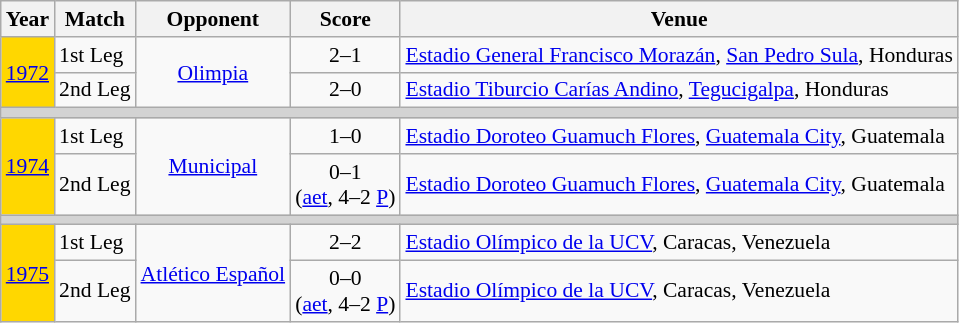<table class="wikitable" style="font-size: 90%; text-align:left">
<tr>
<th>Year</th>
<th>Match</th>
<th>Opponent</th>
<th>Score</th>
<th>Venue</th>
</tr>
<tr>
<td bgcolor=gold rowspan=2><a href='#'>1972</a></td>
<td>1st Leg</td>
<td rowspan=2 align=center> <a href='#'>Olimpia</a></td>
<td align=center>2–1</td>
<td><a href='#'>Estadio General Francisco Morazán</a>, <a href='#'>San Pedro Sula</a>, Honduras</td>
</tr>
<tr>
<td>2nd Leg</td>
<td align=center>2–0</td>
<td><a href='#'>Estadio Tiburcio Carías Andino</a>, <a href='#'>Tegucigalpa</a>, Honduras</td>
</tr>
<tr>
<td style="background-color:lightgrey" colspan=6></td>
</tr>
<tr>
<td bgcolor=gold rowspan=2><a href='#'>1974</a></td>
<td>1st Leg</td>
<td rowspan=2 align=center> <a href='#'>Municipal</a></td>
<td align=center>1–0</td>
<td><a href='#'>Estadio Doroteo Guamuch Flores</a>, <a href='#'>Guatemala City</a>, Guatemala</td>
</tr>
<tr>
<td>2nd Leg</td>
<td align=center>0–1<br>(<a href='#'>aet</a>, 4–2 <a href='#'>P</a>)</td>
<td><a href='#'>Estadio Doroteo Guamuch Flores</a>, <a href='#'>Guatemala City</a>, Guatemala</td>
</tr>
<tr>
<td style="background-color:lightgrey" colspan=6></td>
</tr>
<tr>
<td bgcolor=gold rowspan=2><a href='#'>1975</a></td>
<td>1st Leg</td>
<td rowspan=2 align=center> <a href='#'>Atlético Español</a></td>
<td align=center>2–2</td>
<td> <a href='#'>Estadio Olímpico de la UCV</a>, Caracas, Venezuela</td>
</tr>
<tr>
<td>2nd Leg</td>
<td align=center>0–0<br>(<a href='#'>aet</a>, 4–2 <a href='#'>P</a>)</td>
<td> <a href='#'>Estadio Olímpico de la UCV</a>, Caracas, Venezuela</td>
</tr>
</table>
